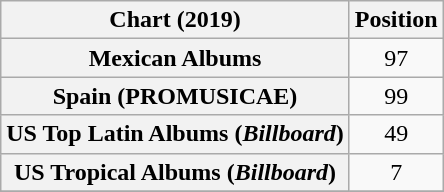<table class="wikitable sortable plainrowheaders">
<tr>
<th scope="col">Chart (2019)</th>
<th scope="col">Position</th>
</tr>
<tr>
<th scope="row">Mexican Albums</th>
<td align="center">97</td>
</tr>
<tr>
<th scope="row">Spain (PROMUSICAE)</th>
<td style="text-align:center;">99</td>
</tr>
<tr>
<th scope="row">US Top Latin Albums (<em>Billboard</em>)</th>
<td style="text-align:center;">49</td>
</tr>
<tr>
<th scope="row">US Tropical Albums (<em>Billboard</em>)</th>
<td style="text-align:center;">7</td>
</tr>
<tr>
</tr>
</table>
